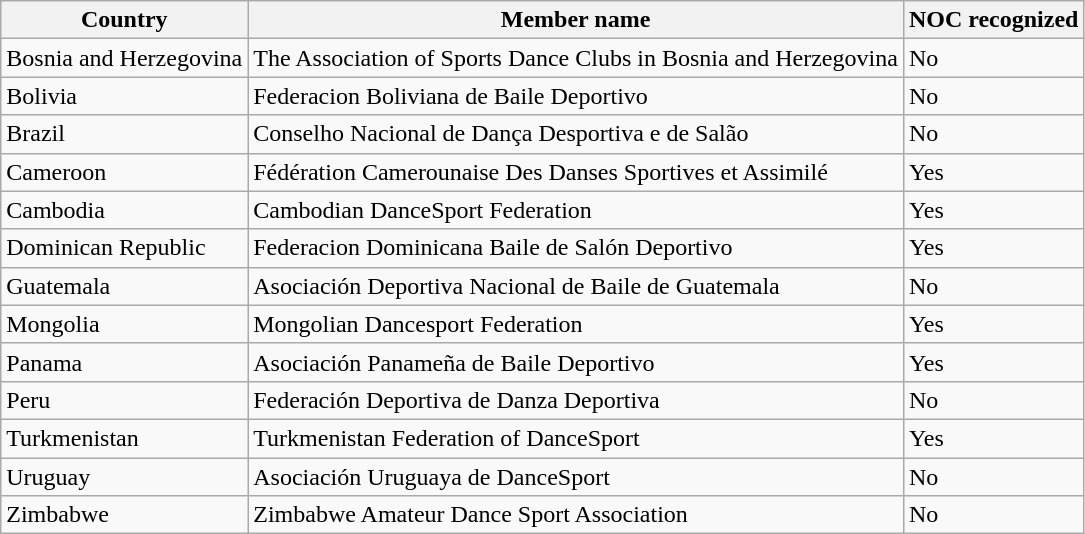<table class="wikitable sortable">
<tr>
<th>Country</th>
<th>Member name</th>
<th>NOC recognized</th>
</tr>
<tr>
<td>Bosnia and Herzegovina</td>
<td>The Association of Sports Dance Clubs in Bosnia and Herzegovina</td>
<td>No</td>
</tr>
<tr>
<td>Bolivia</td>
<td>Federacion Boliviana de Baile Deportivo</td>
<td>No</td>
</tr>
<tr>
<td>Brazil</td>
<td>Conselho Nacional de Dança Desportiva e de Salão</td>
<td>No</td>
</tr>
<tr>
<td>Cameroon</td>
<td>Fédération Camerounaise Des Danses Sportives et Assimilé</td>
<td>Yes</td>
</tr>
<tr>
<td>Cambodia</td>
<td>Cambodian DanceSport Federation</td>
<td>Yes</td>
</tr>
<tr>
<td>Dominican Republic</td>
<td>Federacion Dominicana Baile de Salón Deportivo</td>
<td>Yes</td>
</tr>
<tr>
<td>Guatemala</td>
<td>Asociación Deportiva Nacional de Baile de Guatemala</td>
<td>No</td>
</tr>
<tr>
<td>Mongolia</td>
<td>Mongolian Dancesport Federation</td>
<td>Yes</td>
</tr>
<tr>
<td>Panama</td>
<td>Asociación Panameña de Baile Deportivo</td>
<td>Yes</td>
</tr>
<tr>
<td>Peru</td>
<td>Federación Deportiva de Danza Deportiva</td>
<td>No</td>
</tr>
<tr>
<td>Turkmenistan</td>
<td>Turkmenistan Federation of DanceSport</td>
<td>Yes</td>
</tr>
<tr>
<td>Uruguay</td>
<td>Asociación Uruguaya de DanceSport</td>
<td>No</td>
</tr>
<tr>
<td>Zimbabwe</td>
<td>Zimbabwe Amateur Dance Sport Association</td>
<td>No</td>
</tr>
</table>
